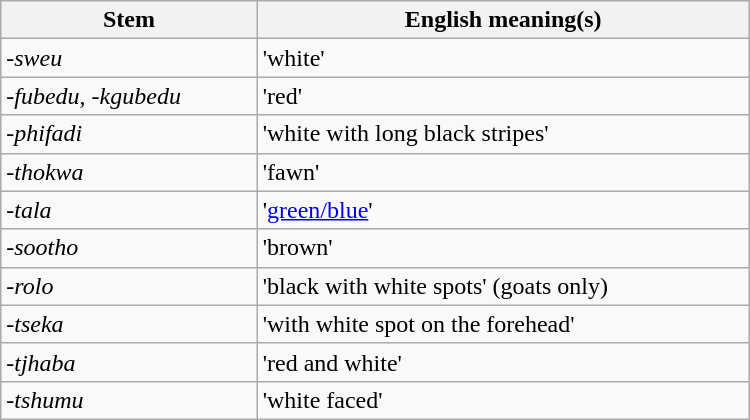<table class = "wikitable" width = "500">
<tr>
<th>Stem</th>
<th>English meaning(s)</th>
</tr>
<tr>
<td> <em>-sweu</em></td>
<td>'white'</td>
</tr>
<tr>
<td> <em>-fubedu</em>,  <em>-kgubedu</em></td>
<td>'red'</td>
</tr>
<tr>
<td> <em>-phifadi</em></td>
<td>'white with long black stripes'</td>
</tr>
<tr>
<td> <em>-thokwa</em></td>
<td>'fawn'</td>
</tr>
<tr>
<td> <em>-tala</em></td>
<td>'<a href='#'>green/blue</a>'</td>
</tr>
<tr>
<td> <em>-sootho</em></td>
<td>'brown'</td>
</tr>
<tr>
<td> <em>-rolo</em></td>
<td>'black with white spots' (goats only)</td>
</tr>
<tr>
<td> <em>-tseka</em></td>
<td>'with white spot on the forehead'</td>
</tr>
<tr>
<td> <em>-tjhaba</em></td>
<td>'red and white'</td>
</tr>
<tr>
<td> <em>-tshumu</em></td>
<td>'white faced'</td>
</tr>
</table>
